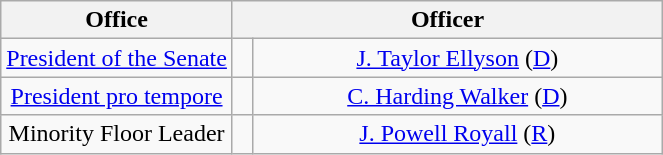<table class="wikitable" style="text-align:center">
<tr>
<th width="35%">Office</th>
<th colspan=2 width="65%">Officer</th>
</tr>
<tr>
<td><a href='#'>President of the Senate</a></td>
<td></td>
<td><a href='#'>J. Taylor Ellyson</a> (<a href='#'>D</a>)</td>
</tr>
<tr>
<td><a href='#'>President pro tempore</a></td>
<td></td>
<td><a href='#'>C. Harding Walker</a> (<a href='#'>D</a>)</td>
</tr>
<tr>
<td>Minority Floor Leader</td>
<td></td>
<td><a href='#'>J. Powell Royall</a> (<a href='#'>R</a>)</td>
</tr>
</table>
